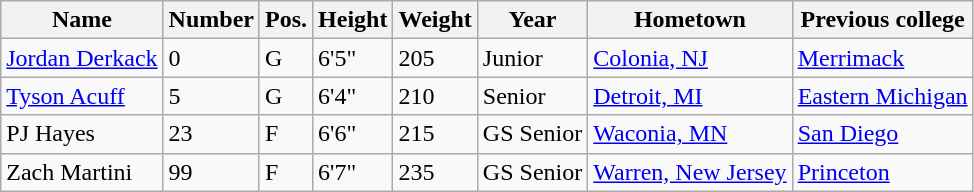<table class="wikitable sortable" border="1">
<tr>
<th>Name</th>
<th>Number</th>
<th>Pos.</th>
<th>Height</th>
<th>Weight</th>
<th>Year</th>
<th>Hometown</th>
<th class="unsortable">Previous college</th>
</tr>
<tr>
<td><a href='#'>Jordan Derkack</a></td>
<td>0</td>
<td>G</td>
<td>6'5"</td>
<td>205</td>
<td>Junior</td>
<td><a href='#'>Colonia, NJ</a></td>
<td><a href='#'>Merrimack</a></td>
</tr>
<tr>
<td><a href='#'>Tyson Acuff</a></td>
<td>5</td>
<td>G</td>
<td>6'4"</td>
<td>210</td>
<td>Senior</td>
<td><a href='#'>Detroit, MI</a></td>
<td><a href='#'>Eastern Michigan</a></td>
</tr>
<tr>
<td>PJ Hayes</td>
<td>23</td>
<td>F</td>
<td>6'6"</td>
<td>215</td>
<td>GS Senior</td>
<td><a href='#'>Waconia, MN</a></td>
<td><a href='#'>San Diego</a></td>
</tr>
<tr>
<td>Zach Martini</td>
<td>99</td>
<td>F</td>
<td>6'7"</td>
<td>235</td>
<td>GS Senior</td>
<td><a href='#'>Warren, New Jersey</a></td>
<td><a href='#'>Princeton</a></td>
</tr>
</table>
